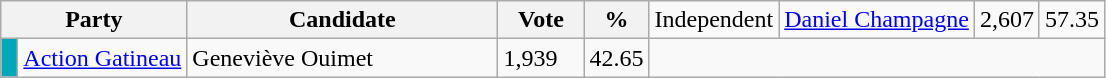<table class="wikitable">
<tr>
<th bgcolor="#DDDDFF" width="100px" colspan="2">Party</th>
<th bgcolor="#DDDDFF" width="200px">Candidate</th>
<th bgcolor="#DDDDFF" width="50px">Vote</th>
<th bgcolor="#DDDDFF" width="30px">%<br></th>
<td>Independent</td>
<td><a href='#'>Daniel Champagne</a></td>
<td>2,607</td>
<td>57.35</td>
</tr>
<tr>
<td bgcolor=#00a7ba> </td>
<td><a href='#'>Action Gatineau</a></td>
<td>Geneviève Ouimet</td>
<td>1,939</td>
<td>42.65</td>
</tr>
</table>
